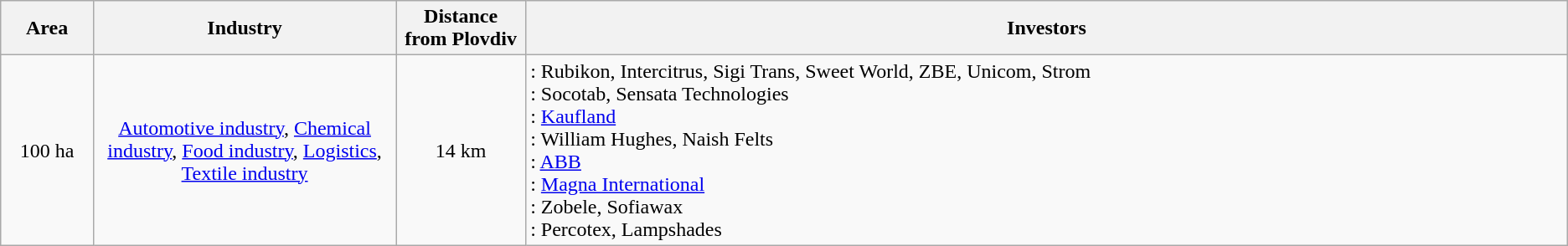<table class="wikitable" style="text-align:center">
<tr>
<th width="70">Area</th>
<th width="250">Industry</th>
<th width="100">Distance from Plovdiv</th>
<th width="900">Investors</th>
</tr>
<tr>
<td>100 ha</td>
<td><a href='#'>Automotive industry</a>, <a href='#'>Chemical industry</a>, <a href='#'>Food industry</a>, <a href='#'>Logistics</a>, <a href='#'>Textile industry</a></td>
<td>14 km</td>
<td style="text-align: left;">: Rubikon, Intercitrus, Sigi Trans, Sweet World, ZBE, Unicom, Strom<br>: Socotab, Sensata Technologies<br>
: <a href='#'>Kaufland</a><br>
: William Hughes, Naish Felts<br>
: <a href='#'>ABB</a><br>
: <a href='#'>Magna International</a><br>
: Zobele, Sofiawax<br>
: Percotex, Lampshades</td>
</tr>
</table>
